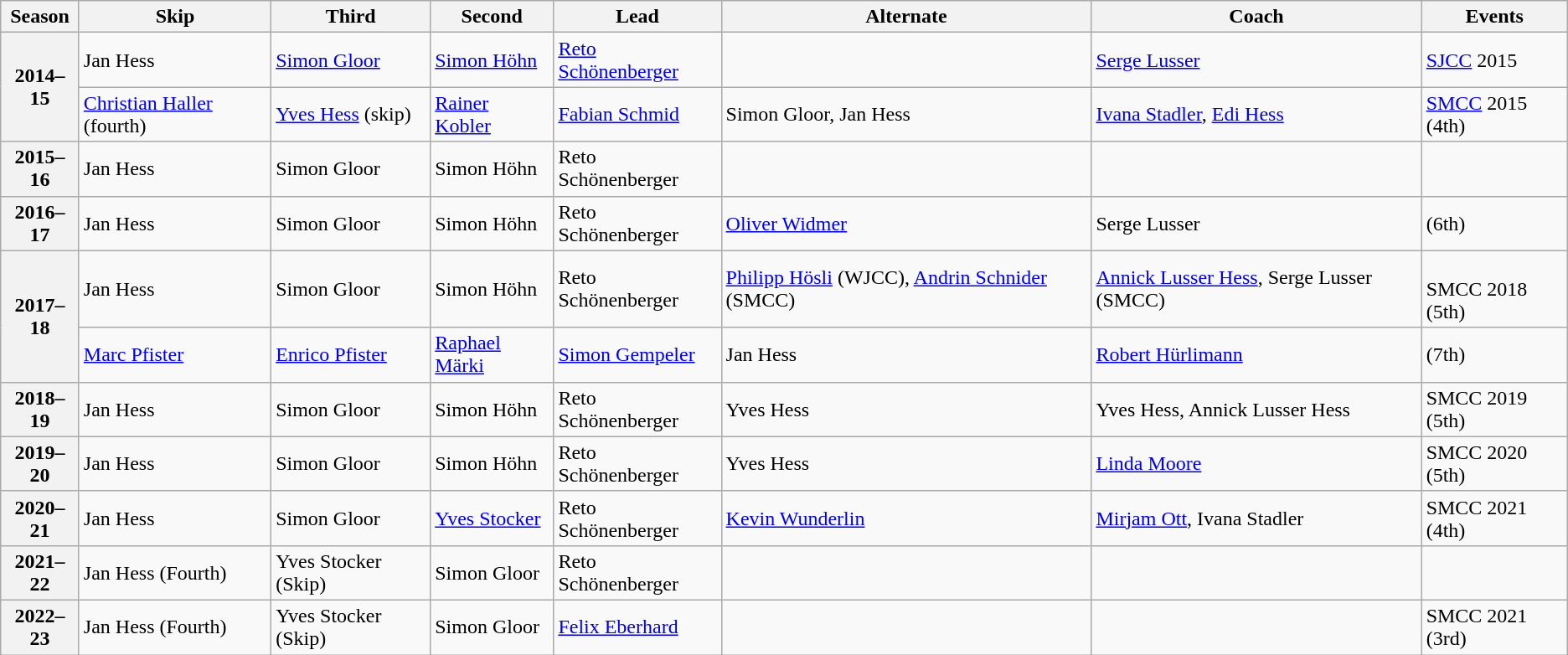<table class="wikitable">
<tr>
<th scope="col">Season</th>
<th scope="col">Skip</th>
<th scope="col">Third</th>
<th scope="col">Second</th>
<th scope="col">Lead</th>
<th scope="col">Alternate</th>
<th scope="col">Coach</th>
<th scope="col">Events</th>
</tr>
<tr>
<th scope="row" rowspan=2>2014–15</th>
<td>Jan Hess</td>
<td><a href='#'>Simon Gloor</a></td>
<td><a href='#'>Simon Höhn</a></td>
<td><a href='#'>Reto Schönenberger</a></td>
<td></td>
<td><a href='#'>Serge Lusser</a></td>
<td><a href='#'>SJCC</a> 2015 </td>
</tr>
<tr>
<td><a href='#'>Christian Haller</a> (fourth)</td>
<td><a href='#'>Yves Hess</a> (skip)</td>
<td><a href='#'>Rainer Kobler</a></td>
<td><a href='#'>Fabian Schmid</a></td>
<td>Simon Gloor, Jan Hess</td>
<td><a href='#'>Ivana Stadler</a>, <a href='#'>Edi Hess</a></td>
<td><a href='#'>SMCC</a> 2015 (4th)</td>
</tr>
<tr>
<th scope="row">2015–16</th>
<td>Jan Hess</td>
<td>Simon Gloor</td>
<td>Simon Höhn</td>
<td>Reto Schönenberger</td>
<td></td>
<td></td>
<td></td>
</tr>
<tr>
<th scope="row">2016–17</th>
<td>Jan Hess</td>
<td>Simon Gloor</td>
<td>Simon Höhn</td>
<td>Reto Schönenberger</td>
<td><a href='#'>Oliver Widmer</a></td>
<td>Serge Lusser</td>
<td> (6th)</td>
</tr>
<tr>
<th scope="row" rowspan=2>2017–18</th>
<td>Jan Hess</td>
<td>Simon Gloor</td>
<td>Simon Höhn</td>
<td>Reto Schönenberger</td>
<td><a href='#'>Philipp Hösli</a> (WJCC), <a href='#'>Andrin Schnider</a> (SMCC)</td>
<td><a href='#'>Annick Lusser Hess</a>, Serge Lusser (SMCC)</td>
<td> <br>SMCC 2018 (5th)</td>
</tr>
<tr>
<td><a href='#'>Marc Pfister</a></td>
<td><a href='#'>Enrico Pfister</a></td>
<td><a href='#'>Raphael Märki</a></td>
<td><a href='#'>Simon Gempeler</a></td>
<td>Jan Hess</td>
<td><a href='#'>Robert Hürlimann</a></td>
<td> (7th)</td>
</tr>
<tr>
<th scope="row">2018–19</th>
<td>Jan Hess</td>
<td>Simon Gloor</td>
<td>Simon Höhn</td>
<td>Reto Schönenberger</td>
<td>Yves Hess</td>
<td>Yves Hess, Annick Lusser Hess</td>
<td>SMCC 2019 (5th)</td>
</tr>
<tr>
<th scope="row">2019–20</th>
<td>Jan Hess</td>
<td>Simon Gloor</td>
<td>Simon Höhn</td>
<td>Reto Schönenberger</td>
<td>Yves Hess</td>
<td><a href='#'>Linda Moore</a></td>
<td>SMCC 2020 (5th)</td>
</tr>
<tr>
<th scope="row">2020–21</th>
<td>Jan Hess</td>
<td>Simon Gloor</td>
<td><a href='#'>Yves Stocker</a></td>
<td>Reto Schönenberger</td>
<td><a href='#'>Kevin Wunderlin</a></td>
<td><a href='#'>Mirjam Ott</a>, Ivana Stadler</td>
<td>SMCC 2021 (4th)</td>
</tr>
<tr>
<th scope="row">2021–22</th>
<td>Jan Hess (Fourth)</td>
<td>Yves Stocker (Skip)</td>
<td>Simon Gloor</td>
<td>Reto Schönenberger</td>
<td></td>
<td></td>
<td></td>
</tr>
<tr>
<th scope="row">2022–23</th>
<td>Jan Hess (Fourth)</td>
<td>Yves Stocker (Skip)</td>
<td>Simon Gloor</td>
<td><a href='#'>Felix Eberhard</a></td>
<td></td>
<td></td>
<td>SMCC 2021 (3rd)</td>
</tr>
</table>
